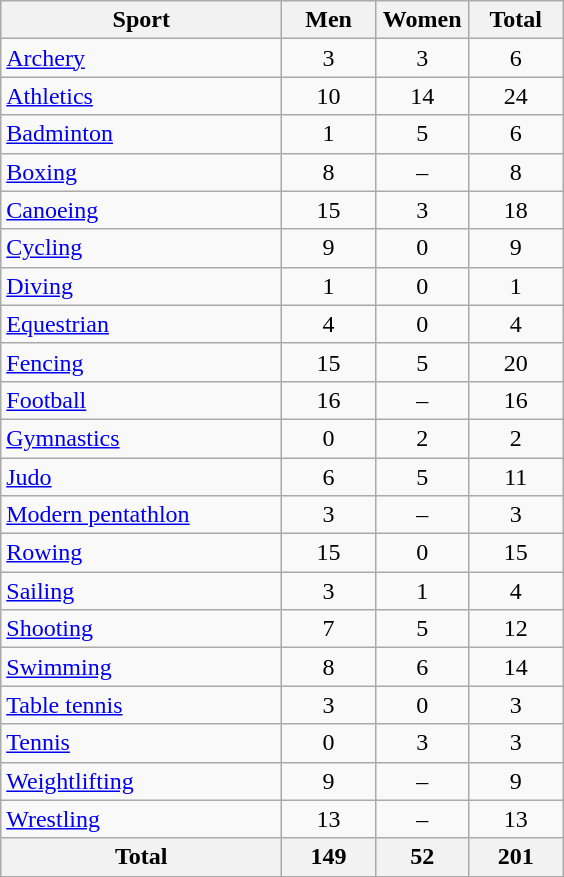<table class="wikitable sortable" style="text-align:center;">
<tr>
<th width=180>Sport</th>
<th width=55>Men</th>
<th width=55>Women</th>
<th width=55>Total</th>
</tr>
<tr>
<td align=left><a href='#'>Archery</a></td>
<td>3</td>
<td>3</td>
<td>6</td>
</tr>
<tr>
<td align=left><a href='#'>Athletics</a></td>
<td>10</td>
<td>14</td>
<td>24</td>
</tr>
<tr>
<td align=left><a href='#'>Badminton</a></td>
<td>1</td>
<td>5</td>
<td>6</td>
</tr>
<tr>
<td align=left><a href='#'>Boxing</a></td>
<td>8</td>
<td>–</td>
<td>8</td>
</tr>
<tr>
<td align=left><a href='#'>Canoeing</a></td>
<td>15</td>
<td>3</td>
<td>18</td>
</tr>
<tr>
<td align=left><a href='#'>Cycling</a></td>
<td>9</td>
<td>0</td>
<td>9</td>
</tr>
<tr>
<td align=left><a href='#'>Diving</a></td>
<td>1</td>
<td>0</td>
<td>1</td>
</tr>
<tr>
<td align=left><a href='#'>Equestrian</a></td>
<td>4</td>
<td>0</td>
<td>4</td>
</tr>
<tr>
<td align=left><a href='#'>Fencing</a></td>
<td>15</td>
<td>5</td>
<td>20</td>
</tr>
<tr>
<td align=left><a href='#'>Football</a></td>
<td>16</td>
<td>–</td>
<td>16</td>
</tr>
<tr>
<td align=left><a href='#'>Gymnastics</a></td>
<td>0</td>
<td>2</td>
<td>2</td>
</tr>
<tr>
<td align=left><a href='#'>Judo</a></td>
<td>6</td>
<td>5</td>
<td>11</td>
</tr>
<tr>
<td align=left><a href='#'>Modern pentathlon</a></td>
<td>3</td>
<td>–</td>
<td>3</td>
</tr>
<tr>
<td align=left><a href='#'>Rowing</a></td>
<td>15</td>
<td>0</td>
<td>15</td>
</tr>
<tr>
<td align=left><a href='#'>Sailing</a></td>
<td>3</td>
<td>1</td>
<td>4</td>
</tr>
<tr>
<td align=left><a href='#'>Shooting</a></td>
<td>7</td>
<td>5</td>
<td>12</td>
</tr>
<tr>
<td align=left><a href='#'>Swimming</a></td>
<td>8</td>
<td>6</td>
<td>14</td>
</tr>
<tr>
<td align=left><a href='#'>Table tennis</a></td>
<td>3</td>
<td>0</td>
<td>3</td>
</tr>
<tr>
<td align=left><a href='#'>Tennis</a></td>
<td>0</td>
<td>3</td>
<td>3</td>
</tr>
<tr>
<td align=left><a href='#'>Weightlifting</a></td>
<td>9</td>
<td>–</td>
<td>9</td>
</tr>
<tr>
<td align=left><a href='#'>Wrestling</a></td>
<td>13</td>
<td>–</td>
<td>13</td>
</tr>
<tr>
<th>Total</th>
<th>149</th>
<th>52</th>
<th>201</th>
</tr>
</table>
